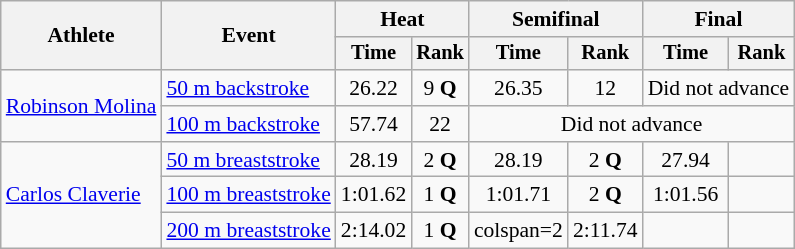<table class=wikitable style="font-size:90%">
<tr>
<th rowspan=2>Athlete</th>
<th rowspan=2>Event</th>
<th colspan="2">Heat</th>
<th colspan="2">Semifinal</th>
<th colspan="2">Final</th>
</tr>
<tr style="font-size:95%">
<th>Time</th>
<th>Rank</th>
<th>Time</th>
<th>Rank</th>
<th>Time</th>
<th>Rank</th>
</tr>
<tr align=center>
<td align=left rowspan=2><a href='#'>Robinson Molina</a></td>
<td align=left><a href='#'>50 m backstroke</a></td>
<td>26.22</td>
<td>9 <strong>Q</strong></td>
<td>26.35</td>
<td>12</td>
<td colspan=2>Did not advance</td>
</tr>
<tr align=center>
<td align=left><a href='#'>100 m backstroke</a></td>
<td>57.74</td>
<td>22</td>
<td colspan=4>Did not advance</td>
</tr>
<tr align=center>
<td align=left rowspan=3><a href='#'>Carlos Claverie</a></td>
<td align=left><a href='#'>50 m breaststroke</a></td>
<td>28.19</td>
<td>2 <strong>Q</strong></td>
<td>28.19</td>
<td>2 <strong>Q</strong></td>
<td>27.94</td>
<td></td>
</tr>
<tr align=center>
<td align=left><a href='#'>100 m breaststroke</a></td>
<td>1:01.62</td>
<td>1 <strong>Q</strong></td>
<td>1:01.71</td>
<td>2 <strong>Q</strong></td>
<td>1:01.56</td>
<td></td>
</tr>
<tr align=center>
<td align=left><a href='#'>200 m breaststroke</a></td>
<td>2:14.02</td>
<td>1 <strong>Q</strong></td>
<td>colspan=2 </td>
<td>2:11.74</td>
<td></td>
</tr>
</table>
